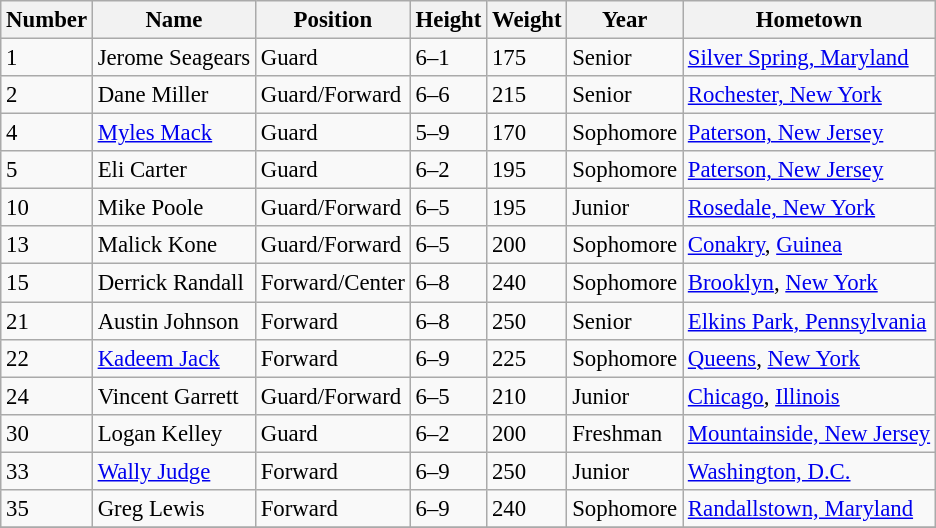<table class="wikitable" style="font-size: 95%;">
<tr>
<th>Number</th>
<th>Name</th>
<th>Position</th>
<th>Height</th>
<th>Weight</th>
<th>Year</th>
<th>Hometown</th>
</tr>
<tr>
<td>1</td>
<td>Jerome Seagears</td>
<td>Guard</td>
<td>6–1</td>
<td>175</td>
<td>Senior</td>
<td><a href='#'>Silver Spring, Maryland</a></td>
</tr>
<tr>
<td>2</td>
<td>Dane Miller</td>
<td>Guard/Forward</td>
<td>6–6</td>
<td>215</td>
<td>Senior</td>
<td><a href='#'>Rochester, New York</a></td>
</tr>
<tr>
<td>4</td>
<td><a href='#'>Myles Mack</a></td>
<td>Guard</td>
<td>5–9</td>
<td>170</td>
<td>Sophomore</td>
<td><a href='#'>Paterson, New Jersey</a></td>
</tr>
<tr>
<td>5</td>
<td>Eli Carter</td>
<td>Guard</td>
<td>6–2</td>
<td>195</td>
<td>Sophomore</td>
<td><a href='#'>Paterson, New Jersey</a></td>
</tr>
<tr>
<td>10</td>
<td>Mike Poole</td>
<td>Guard/Forward</td>
<td>6–5</td>
<td>195</td>
<td>Junior</td>
<td><a href='#'>Rosedale, New York</a></td>
</tr>
<tr>
<td>13</td>
<td>Malick Kone</td>
<td>Guard/Forward</td>
<td>6–5</td>
<td>200</td>
<td>Sophomore</td>
<td><a href='#'>Conakry</a>, <a href='#'>Guinea</a></td>
</tr>
<tr>
<td>15</td>
<td>Derrick Randall</td>
<td>Forward/Center</td>
<td>6–8</td>
<td>240</td>
<td>Sophomore</td>
<td><a href='#'>Brooklyn</a>, <a href='#'>New York</a></td>
</tr>
<tr>
<td>21</td>
<td>Austin Johnson</td>
<td>Forward</td>
<td>6–8</td>
<td>250</td>
<td>Senior</td>
<td><a href='#'>Elkins Park, Pennsylvania</a></td>
</tr>
<tr>
<td>22</td>
<td><a href='#'>Kadeem Jack</a></td>
<td>Forward</td>
<td>6–9</td>
<td>225</td>
<td>Sophomore</td>
<td><a href='#'>Queens</a>, <a href='#'>New York</a></td>
</tr>
<tr>
<td>24</td>
<td>Vincent Garrett</td>
<td>Guard/Forward</td>
<td>6–5</td>
<td>210</td>
<td>Junior</td>
<td><a href='#'>Chicago</a>, <a href='#'>Illinois</a></td>
</tr>
<tr>
<td>30</td>
<td>Logan Kelley</td>
<td>Guard</td>
<td>6–2</td>
<td>200</td>
<td>Freshman</td>
<td><a href='#'>Mountainside, New Jersey</a></td>
</tr>
<tr>
<td>33</td>
<td><a href='#'>Wally Judge</a></td>
<td>Forward</td>
<td>6–9</td>
<td>250</td>
<td>Junior</td>
<td><a href='#'>Washington, D.C.</a></td>
</tr>
<tr>
<td>35</td>
<td>Greg Lewis</td>
<td>Forward</td>
<td>6–9</td>
<td>240</td>
<td>Sophomore</td>
<td><a href='#'>Randallstown, Maryland</a></td>
</tr>
<tr>
</tr>
</table>
